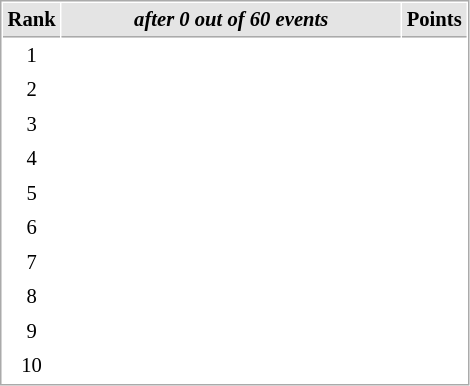<table cellspacing="1" cellpadding="3" style="border:1px solid #AAAAAA; font-size:86%;">
<tr bgcolor="#E4E4E4">
<th style="border-bottom:1px solid #AAAAAA" width=10>Rank</th>
<th style="border-bottom:1px solid #AAAAAA" width=220><em>after 0 out of 60 events</em></th>
<th style="border-bottom:1px solid #AAAAAA" width=20 align=right>Points</th>
</tr>
<tr>
<td align=center>1</td>
<td></td>
<td align=right></td>
</tr>
<tr>
<td align=center>2</td>
<td></td>
<td align=right></td>
</tr>
<tr>
<td align=center>3</td>
<td></td>
<td align=right></td>
</tr>
<tr>
<td align=center>4</td>
<td></td>
<td align=right></td>
</tr>
<tr>
<td align=center>5</td>
<td></td>
<td align=right></td>
</tr>
<tr>
<td align=center>6</td>
<td></td>
<td align=right></td>
</tr>
<tr>
<td align=center>7</td>
<td></td>
<td align=right></td>
</tr>
<tr>
<td align=center>8</td>
<td></td>
<td align=right></td>
</tr>
<tr>
<td align=center>9</td>
<td></td>
<td align=right></td>
</tr>
<tr>
<td align=center>10</td>
<td></td>
<td align=right></td>
</tr>
</table>
